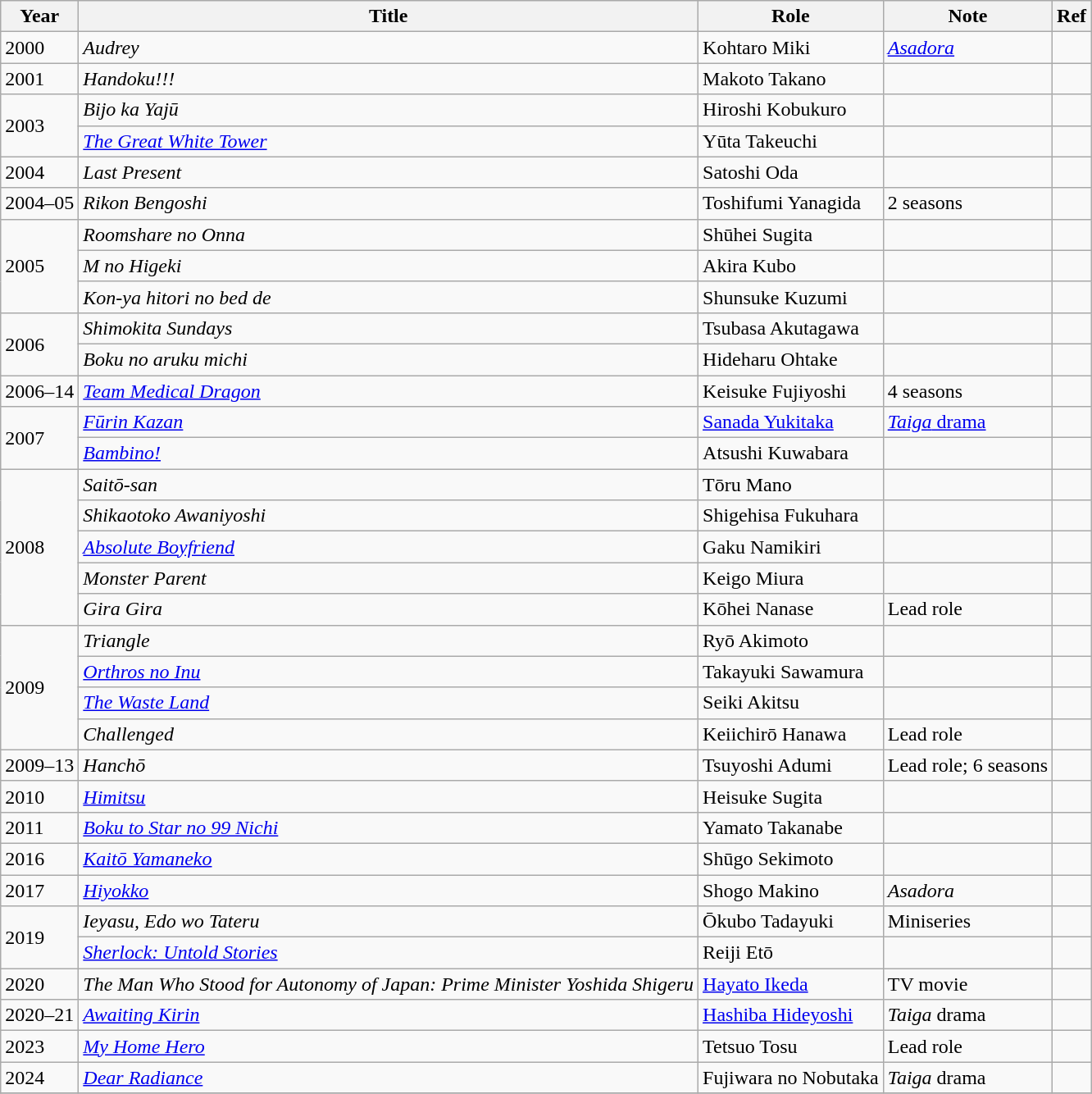<table class="wikitable sortable">
<tr>
<th>Year</th>
<th>Title</th>
<th>Role</th>
<th class="unsortable">Note</th>
<th class="unsortable">Ref</th>
</tr>
<tr>
<td>2000</td>
<td><em>Audrey</em></td>
<td>Kohtaro Miki</td>
<td><em><a href='#'>Asadora</a></em></td>
<td></td>
</tr>
<tr>
<td>2001</td>
<td><em>Handoku!!!</em></td>
<td>Makoto Takano</td>
<td></td>
<td></td>
</tr>
<tr>
<td rowspan="2">2003</td>
<td><em>Bijo ka Yajū</em></td>
<td>Hiroshi Kobukuro</td>
<td></td>
<td></td>
</tr>
<tr>
<td><em><a href='#'>The Great White Tower</a></em></td>
<td>Yūta Takeuchi</td>
<td></td>
<td></td>
</tr>
<tr>
<td>2004</td>
<td><em>Last Present</em></td>
<td>Satoshi Oda</td>
<td></td>
<td></td>
</tr>
<tr>
<td>2004–05</td>
<td><em>Rikon Bengoshi</em></td>
<td>Toshifumi Yanagida</td>
<td>2 seasons</td>
<td></td>
</tr>
<tr>
<td rowspan="3">2005</td>
<td><em>Roomshare no Onna</em></td>
<td>Shūhei Sugita</td>
<td></td>
<td></td>
</tr>
<tr>
<td><em>M no Higeki</em></td>
<td>Akira Kubo</td>
<td></td>
<td></td>
</tr>
<tr>
<td><em>Kon-ya hitori no bed de</em></td>
<td>Shunsuke Kuzumi</td>
<td></td>
<td></td>
</tr>
<tr>
<td rowspan="2">2006</td>
<td><em>Shimokita Sundays</em></td>
<td>Tsubasa Akutagawa</td>
<td></td>
<td></td>
</tr>
<tr>
<td><em>Boku no aruku michi</em></td>
<td>Hideharu Ohtake</td>
<td></td>
<td></td>
</tr>
<tr>
<td>2006–14</td>
<td><em><a href='#'>Team Medical Dragon</a></em></td>
<td>Keisuke Fujiyoshi</td>
<td>4 seasons</td>
<td></td>
</tr>
<tr>
<td rowspan="2">2007</td>
<td><em><a href='#'>Fūrin Kazan</a></em></td>
<td><a href='#'>Sanada Yukitaka</a></td>
<td><a href='#'><em>Taiga</em> drama</a></td>
<td></td>
</tr>
<tr>
<td><em><a href='#'>Bambino!</a></em></td>
<td>Atsushi Kuwabara</td>
<td></td>
<td></td>
</tr>
<tr>
<td rowspan="5">2008</td>
<td><em>Saitō-san</em></td>
<td>Tōru Mano</td>
<td></td>
<td></td>
</tr>
<tr>
<td><em>Shikaotoko Awaniyoshi</em></td>
<td>Shigehisa Fukuhara</td>
<td></td>
<td></td>
</tr>
<tr>
<td><em><a href='#'>Absolute Boyfriend</a></em></td>
<td>Gaku Namikiri</td>
<td></td>
<td></td>
</tr>
<tr>
<td><em>Monster Parent</em></td>
<td>Keigo Miura</td>
<td></td>
<td></td>
</tr>
<tr>
<td><em>Gira Gira</em></td>
<td>Kōhei Nanase</td>
<td>Lead role</td>
<td></td>
</tr>
<tr>
<td rowspan="4">2009</td>
<td><em>Triangle</em></td>
<td>Ryō Akimoto</td>
<td></td>
<td></td>
</tr>
<tr>
<td><em><a href='#'>Orthros no Inu</a></em></td>
<td>Takayuki Sawamura</td>
<td></td>
<td></td>
</tr>
<tr>
<td><em><a href='#'>The Waste Land</a></em></td>
<td>Seiki Akitsu</td>
<td></td>
<td></td>
</tr>
<tr>
<td><em>Challenged</em></td>
<td>Keiichirō Hanawa</td>
<td>Lead role</td>
<td></td>
</tr>
<tr>
<td>2009–13</td>
<td><em>Hanchō</em></td>
<td>Tsuyoshi Adumi</td>
<td>Lead role; 6 seasons</td>
<td></td>
</tr>
<tr>
<td rowspan="1">2010</td>
<td><em><a href='#'>Himitsu</a></em></td>
<td>Heisuke Sugita</td>
<td></td>
<td></td>
</tr>
<tr>
<td>2011</td>
<td><em><a href='#'>Boku to Star no 99 Nichi</a></em></td>
<td>Yamato Takanabe</td>
<td></td>
<td></td>
</tr>
<tr>
<td>2016</td>
<td><em><a href='#'>Kaitō Yamaneko</a></em></td>
<td>Shūgo Sekimoto</td>
<td></td>
<td></td>
</tr>
<tr>
<td rowspan="1">2017</td>
<td><em><a href='#'>Hiyokko</a></em></td>
<td>Shogo Makino</td>
<td><em>Asadora</em></td>
<td></td>
</tr>
<tr>
<td rowspan="2">2019</td>
<td><em>Ieyasu, Edo wo Tateru</em></td>
<td>Ōkubo Tadayuki</td>
<td>Miniseries</td>
<td></td>
</tr>
<tr>
<td><em><a href='#'>Sherlock: Untold Stories</a></em></td>
<td>Reiji Etō</td>
<td></td>
<td></td>
</tr>
<tr>
<td>2020</td>
<td><em>The Man Who Stood for Autonomy of Japan: Prime Minister Yoshida Shigeru</em></td>
<td><a href='#'>Hayato Ikeda</a></td>
<td>TV movie</td>
<td></td>
</tr>
<tr>
<td>2020–21</td>
<td><em><a href='#'>Awaiting Kirin</a></em></td>
<td><a href='#'>Hashiba Hideyoshi</a></td>
<td><em>Taiga</em> drama</td>
<td></td>
</tr>
<tr>
<td>2023</td>
<td><em><a href='#'>My Home Hero</a></em></td>
<td>Tetsuo Tosu</td>
<td>Lead role</td>
<td></td>
</tr>
<tr>
<td>2024</td>
<td><em><a href='#'>Dear Radiance</a></em></td>
<td>Fujiwara no Nobutaka</td>
<td><em>Taiga</em> drama</td>
<td></td>
</tr>
<tr>
</tr>
</table>
